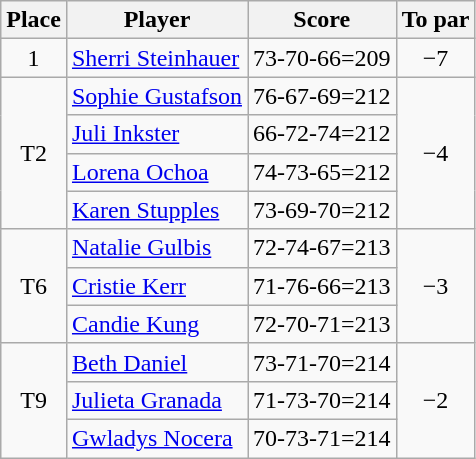<table class="wikitable">
<tr>
<th>Place</th>
<th>Player</th>
<th>Score</th>
<th>To par</th>
</tr>
<tr>
<td align=center>1</td>
<td> <a href='#'>Sherri Steinhauer</a></td>
<td align=center>73-70-66=209</td>
<td align=center>−7</td>
</tr>
<tr>
<td rowspan=4 align=center>T2</td>
<td> <a href='#'>Sophie Gustafson</a></td>
<td align=center>76-67-69=212</td>
<td rowspan=4 align=center>−4</td>
</tr>
<tr>
<td> <a href='#'>Juli Inkster</a></td>
<td align=center>66-72-74=212</td>
</tr>
<tr>
<td> <a href='#'>Lorena Ochoa</a></td>
<td align=center>74-73-65=212</td>
</tr>
<tr>
<td> <a href='#'>Karen Stupples</a></td>
<td align=center>73-69-70=212</td>
</tr>
<tr>
<td rowspan=3 align=center>T6</td>
<td> <a href='#'>Natalie Gulbis</a></td>
<td align=center>72-74-67=213</td>
<td rowspan=3 align=center>−3</td>
</tr>
<tr>
<td> <a href='#'>Cristie Kerr</a></td>
<td align=center>71-76-66=213</td>
</tr>
<tr>
<td> <a href='#'>Candie Kung</a></td>
<td align=center>72-70-71=213</td>
</tr>
<tr>
<td rowspan=3 align=center>T9</td>
<td> <a href='#'>Beth Daniel</a></td>
<td align=center>73-71-70=214</td>
<td rowspan=3 align=center>−2</td>
</tr>
<tr>
<td> <a href='#'>Julieta Granada</a></td>
<td align=center>71-73-70=214</td>
</tr>
<tr>
<td> <a href='#'>Gwladys Nocera</a></td>
<td align=center>70-73-71=214</td>
</tr>
</table>
